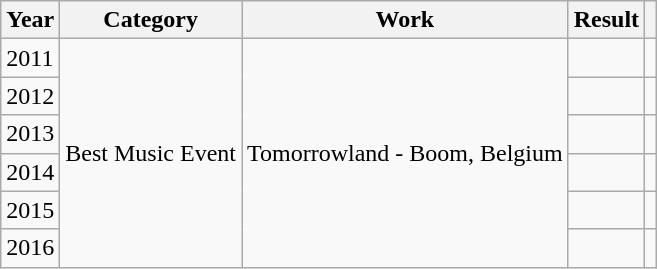<table class="wikitable">
<tr>
<th>Year</th>
<th>Category</th>
<th>Work</th>
<th>Result</th>
<th></th>
</tr>
<tr>
<td>2011</td>
<td rowspan="6">Best Music Event</td>
<td rowspan="6">Tomorrowland - Boom, Belgium</td>
<td></td>
<td></td>
</tr>
<tr>
<td>2012</td>
<td></td>
<td></td>
</tr>
<tr>
<td>2013</td>
<td></td>
<td></td>
</tr>
<tr>
<td>2014</td>
<td></td>
<td></td>
</tr>
<tr>
<td>2015</td>
<td></td>
<td></td>
</tr>
<tr>
<td>2016</td>
<td></td>
<td></td>
</tr>
</table>
